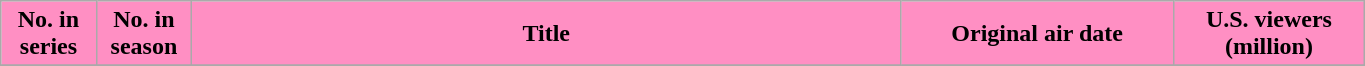<table class="wikitable plainrowheaders" style="width:72%;">
<tr>
<th scope="col" style="background-color: #ff8fc3; color: #000000;" width=7%>No. in<br>series</th>
<th scope="col" style="background-color: #ff8fc3; color: #000000;" width=7%>No. in<br>season</th>
<th scope="col" style="background-color: #ff8fc3; color: #000000;">Title</th>
<th scope="col" style="background-color: #ff8fc3; color: #000000;" width=20%>Original air date</th>
<th scope="col" style="background-color: #ff8fc3; color: #000000;" width=14%>U.S. viewers<br>(million)</th>
</tr>
<tr>
</tr>
</table>
